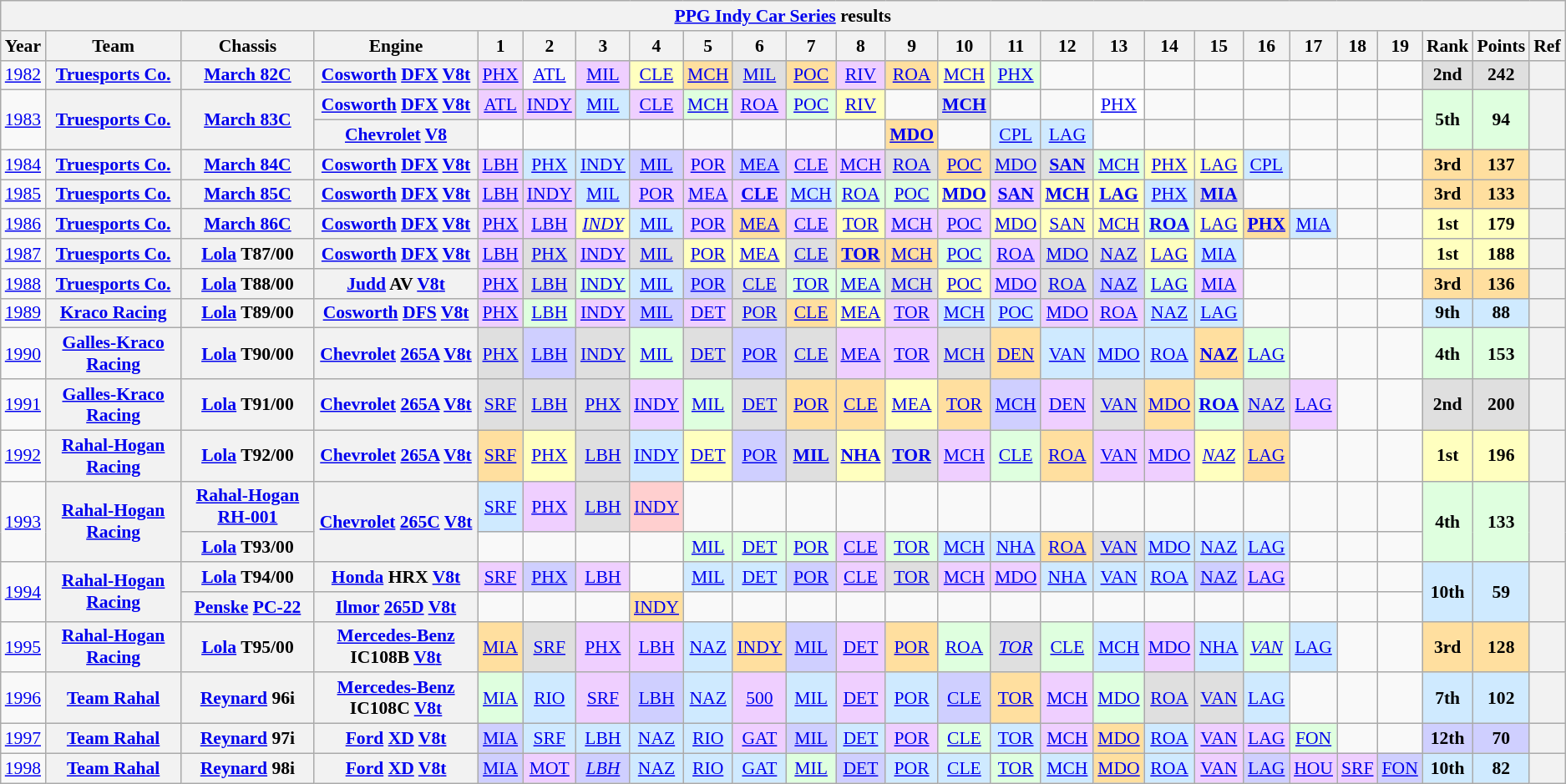<table class="wikitable" style="text-align:center; font-size:90%">
<tr>
<th colspan=45><a href='#'>PPG Indy Car Series</a> results</th>
</tr>
<tr>
<th>Year</th>
<th>Team</th>
<th>Chassis</th>
<th>Engine</th>
<th>1</th>
<th>2</th>
<th>3</th>
<th>4</th>
<th>5</th>
<th>6</th>
<th>7</th>
<th>8</th>
<th>9</th>
<th>10</th>
<th>11</th>
<th>12</th>
<th>13</th>
<th>14</th>
<th>15</th>
<th>16</th>
<th>17</th>
<th>18</th>
<th>19</th>
<th>Rank</th>
<th>Points</th>
<th>Ref</th>
</tr>
<tr>
<td><a href='#'>1982</a></td>
<th><a href='#'>Truesports Co.</a></th>
<th><a href='#'>March 82C</a></th>
<th><a href='#'>Cosworth</a> <a href='#'>DFX</a> <a href='#'>V8</a><a href='#'>t</a></th>
<td style="background:#EFCFFF;"><a href='#'>PHX</a><br></td>
<td><a href='#'>ATL</a></td>
<td style="background:#EFCFFF;"><a href='#'>MIL</a><br></td>
<td style="background:#FFFFBF;"><a href='#'>CLE</a><br></td>
<td style="background:#FFDF9F;"><a href='#'>MCH</a><br></td>
<td style="background:#DFDFDF;"><a href='#'>MIL</a><br></td>
<td style="background:#FFDF9F;"><a href='#'>POC</a><br></td>
<td style="background:#EFCFFF;"><a href='#'>RIV</a><br></td>
<td style="background:#FFDF9F;"><a href='#'>ROA</a><br></td>
<td style="background:#FFFFBF;"><a href='#'>MCH</a><br></td>
<td style="background:#DFFFDF;"><a href='#'>PHX</a><br></td>
<td></td>
<td></td>
<td></td>
<td></td>
<td></td>
<td></td>
<td></td>
<td></td>
<td style="background:#DFDFDF;"><strong>2nd</strong></td>
<td style="background:#DFDFDF;"><strong>242</strong></td>
<th></th>
</tr>
<tr>
<td rowspan=2><a href='#'>1983</a></td>
<th rowspan=2><a href='#'>Truesports Co.</a></th>
<th rowspan=2><a href='#'>March 83C</a></th>
<th><a href='#'>Cosworth</a> <a href='#'>DFX</a> <a href='#'>V8</a><a href='#'>t</a></th>
<td style="background:#EFCFFF;"><a href='#'>ATL</a><br></td>
<td style="background:#EFCFFF;"><a href='#'>INDY</a><br></td>
<td style="background:#CFEAFF;"><a href='#'>MIL</a><br></td>
<td style="background:#EFCFFF;"><a href='#'>CLE</a><br></td>
<td style="background:#DFFFDF;"><a href='#'>MCH</a><br></td>
<td style="background:#EFCFFF;"><a href='#'>ROA</a><br></td>
<td style="background:#DFFFDF;"><a href='#'>POC</a><br></td>
<td style="background:#FFFFBF;"><a href='#'>RIV</a><br></td>
<td></td>
<td style="background:#DFDFDF;"><strong><a href='#'>MCH</a></strong><br></td>
<td></td>
<td></td>
<td style="background:#FFFFFF;"><a href='#'>PHX</a><br></td>
<td></td>
<td></td>
<td></td>
<td></td>
<td></td>
<td></td>
<td rowspan=2 style="background:#DFFFDF;"><strong>5th</strong></td>
<td rowspan=2 style="background:#DFFFDF;"><strong>94</strong></td>
<th rowspan=2></th>
</tr>
<tr>
<th><a href='#'>Chevrolet</a> <a href='#'>V8</a></th>
<td></td>
<td></td>
<td></td>
<td></td>
<td></td>
<td></td>
<td></td>
<td></td>
<td style="background:#FFDF9F;"><strong><a href='#'>MDO</a></strong><br></td>
<td></td>
<td style="background:#CFEAFF;"><a href='#'>CPL</a><br></td>
<td style="background:#CFEAFF;"><a href='#'>LAG</a><br></td>
<td></td>
<td></td>
<td></td>
<td></td>
<td></td>
<td></td>
<td></td>
</tr>
<tr>
<td><a href='#'>1984</a></td>
<th><a href='#'>Truesports Co.</a></th>
<th><a href='#'>March 84C</a></th>
<th><a href='#'>Cosworth</a> <a href='#'>DFX</a> <a href='#'>V8</a><a href='#'>t</a></th>
<td style="background:#EFCFFF;"><a href='#'>LBH</a><br></td>
<td style="background:#CFEAFF;"><a href='#'>PHX</a><br></td>
<td style="background:#CFEAFF;"><a href='#'>INDY</a><br></td>
<td style="background:#CFCFFF;"><a href='#'>MIL</a><br></td>
<td style="background:#EFCFFF;"><a href='#'>POR</a><br></td>
<td style="background:#CFCFFF;"><a href='#'>MEA</a><br></td>
<td style="background:#EFCFFF;"><a href='#'>CLE</a><br></td>
<td style="background:#EFCFFF;"><a href='#'>MCH</a><br></td>
<td style="background:#DFDFDF;"><a href='#'>ROA</a><br></td>
<td style="background:#FFDF9F;"><a href='#'>POC</a><br></td>
<td style="background:#DFDFDF;"><a href='#'>MDO</a><br></td>
<td style="background:#DFDFDF;"><strong><a href='#'>SAN</a></strong><br></td>
<td style="background:#DFFFDF;"><a href='#'>MCH</a><br></td>
<td style="background:#FFFFBF;"><a href='#'>PHX</a><br></td>
<td style="background:#FFFFBF;"><a href='#'>LAG</a><br></td>
<td style="background:#CFEAFF;"><a href='#'>CPL</a><br></td>
<td></td>
<td></td>
<td></td>
<td style="background:#FFDF9F;"><strong>3rd</strong></td>
<td style="background:#FFDF9F;"><strong>137</strong></td>
<th></th>
</tr>
<tr>
<td><a href='#'>1985</a></td>
<th><a href='#'>Truesports Co.</a></th>
<th><a href='#'>March 85C</a></th>
<th><a href='#'>Cosworth</a> <a href='#'>DFX</a> <a href='#'>V8</a><a href='#'>t</a></th>
<td style="background:#EFCFFF;"><a href='#'>LBH</a><br></td>
<td style="background:#EFCFFF;"><a href='#'>INDY</a><br></td>
<td style="background:#CFEAFF;"><a href='#'>MIL</a><br></td>
<td style="background:#EFCFFF;"><a href='#'>POR</a><br></td>
<td style="background:#EFCFFF;"><a href='#'>MEA</a><br></td>
<td style="background:#EFCFFF;"><strong><a href='#'>CLE</a></strong><br></td>
<td style="background:#CFEAFF;"><a href='#'>MCH</a><br></td>
<td style="background:#DFFFDF;"><a href='#'>ROA</a><br></td>
<td style="background:#DFFFDF;"><a href='#'>POC</a><br></td>
<td style="background:#FFFFBF;"><strong><a href='#'>MDO</a></strong><br></td>
<td style="background:#EFCFFF;"><strong><a href='#'>SAN</a></strong><br></td>
<td style="background:#FFFFBF;"><strong><a href='#'>MCH</a></strong><br></td>
<td style="background:#FFFFBF;"><strong><a href='#'>LAG</a></strong><br></td>
<td style="background:#CFEAFF;"><a href='#'>PHX</a><br></td>
<td style="background:#DFDFDF;"><strong><a href='#'>MIA</a></strong><br></td>
<td></td>
<td></td>
<td></td>
<td></td>
<td style="background:#FFDF9F;"><strong>3rd</strong></td>
<td style="background:#FFDF9F;"><strong>133</strong></td>
<th></th>
</tr>
<tr>
<td><a href='#'>1986</a></td>
<th><a href='#'>Truesports Co.</a></th>
<th><a href='#'>March 86C</a></th>
<th><a href='#'>Cosworth</a> <a href='#'>DFX</a> <a href='#'>V8</a><a href='#'>t</a></th>
<td style="background:#EFCFFF;"><a href='#'>PHX</a><br></td>
<td style="background:#EFCFFF;"><a href='#'>LBH</a><br></td>
<td style="background:#FFFFBF;"><em><a href='#'>INDY</a></em><br></td>
<td style="background:#CFEAFF;"><a href='#'>MIL</a><br></td>
<td style="background:#EFCFFF;"><a href='#'>POR</a><br></td>
<td style="background:#FFDF9F;"><a href='#'>MEA</a><br></td>
<td style="background:#EFCFFF;"><a href='#'>CLE</a><br></td>
<td style="background:#FFFFBF;"><a href='#'>TOR</a><br></td>
<td style="background:#EFCFFF;"><a href='#'>MCH</a><br></td>
<td style="background:#EFCFFF;"><a href='#'>POC</a><br></td>
<td style="background:#FFFFBF;"><a href='#'>MDO</a><br></td>
<td style="background:#FFFFBF;"><a href='#'>SAN</a><br></td>
<td style="background:#FFFFBF;"><a href='#'>MCH</a><br></td>
<td style="background:#DFFFDF;"><strong><a href='#'>ROA</a></strong><br></td>
<td style="background:#FFFFBF;"><a href='#'>LAG</a><br></td>
<td style="background:#FFDF9F;"><strong><a href='#'>PHX</a></strong><br></td>
<td style="background:#CFEAFF;"><a href='#'>MIA</a><br></td>
<td></td>
<td></td>
<td style="background:#FFFFBF;"><strong>1st</strong></td>
<td style="background:#FFFFBF;"><strong>179</strong></td>
<th></th>
</tr>
<tr>
<td><a href='#'>1987</a></td>
<th><a href='#'>Truesports Co.</a></th>
<th><a href='#'>Lola</a> T87/00</th>
<th><a href='#'>Cosworth</a> <a href='#'>DFX</a> <a href='#'>V8</a><a href='#'>t</a></th>
<td style="background:#EFCFFF;"><a href='#'>LBH</a><br></td>
<td style="background:#DFDFDF;"><a href='#'>PHX</a><br></td>
<td style="background:#EFCFFF;"><a href='#'>INDY</a><br></td>
<td style="background:#DFDFDF;"><a href='#'>MIL</a><br></td>
<td style="background:#FFFFBF;"><a href='#'>POR</a><br></td>
<td style="background:#FFFFBF;"><a href='#'>MEA</a><br></td>
<td style="background:#DFDFDF;"><a href='#'>CLE</a><br></td>
<td style="background:#FFDF9F;"><strong><a href='#'>TOR</a></strong><br></td>
<td style="background:#FFDF9F;"><a href='#'>MCH</a><br></td>
<td style="background:#DFFFDF;"><a href='#'>POC</a><br></td>
<td style="background:#EFCFFF;"><a href='#'>ROA</a><br></td>
<td style="background:#DFDFDF;"><a href='#'>MDO</a><br></td>
<td style="background:#DFDFDF;"><a href='#'>NAZ</a><br></td>
<td style="background:#FFFFBF;"><a href='#'>LAG</a><br></td>
<td style="background:#CFEAFF;"><a href='#'>MIA</a><br></td>
<td></td>
<td></td>
<td></td>
<td></td>
<td style="background:#FFFFBF;"><strong>1st</strong></td>
<td style="background:#FFFFBF;"><strong>188</strong></td>
<th></th>
</tr>
<tr>
<td><a href='#'>1988</a></td>
<th><a href='#'>Truesports Co.</a></th>
<th><a href='#'>Lola</a> T88/00</th>
<th><a href='#'>Judd</a> AV <a href='#'>V8</a><a href='#'>t</a></th>
<td style="background:#EFCFFF;"><a href='#'>PHX</a><br></td>
<td style="background:#DFDFDF;"><a href='#'>LBH</a><br></td>
<td style="background:#DFFFDF;"><a href='#'>INDY</a><br></td>
<td style="background:#CFEAFF;"><a href='#'>MIL</a><br></td>
<td style="background:#CFCFFF;"><a href='#'>POR</a><br></td>
<td style="background:#DFDFDF;"><a href='#'>CLE</a><br></td>
<td style="background:#DFFFDF;"><a href='#'>TOR</a><br></td>
<td style="background:#DFFFDF;"><a href='#'>MEA</a><br></td>
<td style="background:#DFDFDF;"><a href='#'>MCH</a><br></td>
<td style="background:#FFFFBF;"><a href='#'>POC</a><br></td>
<td style="background:#EFCFFF;"><a href='#'>MDO</a><br></td>
<td style="background:#DFDFDF;"><a href='#'>ROA</a><br></td>
<td style="background:#CFCFFF;"><a href='#'>NAZ</a><br></td>
<td style="background:#DFFFDF;"><a href='#'>LAG</a><br></td>
<td style="background:#EFCFFF;"><a href='#'>MIA</a><br></td>
<td></td>
<td></td>
<td></td>
<td></td>
<td style="background:#FFDF9F;"><strong>3rd</strong></td>
<td style="background:#FFDF9F;"><strong>136</strong></td>
<th></th>
</tr>
<tr>
<td><a href='#'>1989</a></td>
<th><a href='#'>Kraco Racing</a></th>
<th><a href='#'>Lola</a> T89/00</th>
<th><a href='#'>Cosworth</a> <a href='#'>DFS</a> <a href='#'>V8</a><a href='#'>t</a></th>
<td style="background:#EFCFFF;"><a href='#'>PHX</a><br></td>
<td style="background:#DFFFDF;"><a href='#'>LBH</a><br></td>
<td style="background:#EFCFFF;"><a href='#'>INDY</a><br></td>
<td style="background:#CFCFFF;"><a href='#'>MIL</a><br></td>
<td style="background:#EFCFFF;"><a href='#'>DET</a><br></td>
<td style="background:#DFDFDF;"><a href='#'>POR</a><br></td>
<td style="background:#FFDF9F;"><a href='#'>CLE</a><br></td>
<td style="background:#FFFFBF;"><a href='#'>MEA</a><br></td>
<td style="background:#EFCFFF;"><a href='#'>TOR</a><br></td>
<td style="background:#CFEAFF;"><a href='#'>MCH</a><br></td>
<td style="background:#CFEAFF;"><a href='#'>POC</a><br></td>
<td style="background:#EFCFFF;"><a href='#'>MDO</a><br></td>
<td style="background:#EFCFFF;"><a href='#'>ROA</a><br></td>
<td style="background:#CFEAFF;"><a href='#'>NAZ</a><br></td>
<td style="background:#CFEAFF;"><a href='#'>LAG</a><br></td>
<td></td>
<td></td>
<td></td>
<td></td>
<td style="background:#CFEAFF;"><strong>9th</strong></td>
<td style="background:#CFEAFF;"><strong>88</strong></td>
<th></th>
</tr>
<tr>
<td><a href='#'>1990</a></td>
<th><a href='#'>Galles-Kraco Racing</a></th>
<th><a href='#'>Lola</a> T90/00</th>
<th><a href='#'>Chevrolet</a> <a href='#'>265A</a> <a href='#'>V8</a><a href='#'>t</a></th>
<td style="background:#DFDFDF;"><a href='#'>PHX</a><br></td>
<td style="background:#CFCFFF;"><a href='#'>LBH</a><br></td>
<td style="background:#DFDFDF;"><a href='#'>INDY</a><br></td>
<td style="background:#DFFFDF;"><a href='#'>MIL</a><br></td>
<td style="background:#DFDFDF;"><a href='#'>DET</a><br></td>
<td style="background:#CFCFFF;"><a href='#'>POR</a><br></td>
<td style="background:#DFDFDF;"><a href='#'>CLE</a><br></td>
<td style="background:#EFCFFF;"><a href='#'>MEA</a><br></td>
<td style="background:#EFCFFF;"><a href='#'>TOR</a><br></td>
<td style="background:#DFDFDF;"><a href='#'>MCH</a><br></td>
<td style="background:#FFDF9F;"><a href='#'>DEN</a><br></td>
<td style="background:#CFEAFF;"><a href='#'>VAN</a><br></td>
<td style="background:#CFEAFF;"><a href='#'>MDO</a><br></td>
<td style="background:#CFEAFF;"><a href='#'>ROA</a><br></td>
<td style="background:#FFDF9F;"><strong><a href='#'>NAZ</a></strong><br></td>
<td style="background:#DFFFDF;"><a href='#'>LAG</a><br></td>
<td></td>
<td></td>
<td></td>
<td style="background:#DFFFDF;"><strong>4th</strong></td>
<td style="background:#DFFFDF;"><strong>153</strong></td>
<th></th>
</tr>
<tr>
<td><a href='#'>1991</a></td>
<th><a href='#'>Galles-Kraco Racing</a></th>
<th><a href='#'>Lola</a> T91/00</th>
<th><a href='#'>Chevrolet</a> <a href='#'>265A</a> <a href='#'>V8</a><a href='#'>t</a></th>
<td style="background:#DFDFDF;"><a href='#'>SRF</a><br></td>
<td style="background:#DFDFDF;"><a href='#'>LBH</a><br></td>
<td style="background:#DFDFDF;"><a href='#'>PHX</a><br></td>
<td style="background:#EFCFFF;"><a href='#'>INDY</a><br></td>
<td style="background:#DFFFDF;"><a href='#'>MIL</a><br></td>
<td style="background:#DFDFDF;"><a href='#'>DET</a><br></td>
<td style="background:#FFDF9F;"><a href='#'>POR</a><br></td>
<td style="background:#FFDF9F;"><a href='#'>CLE</a><br></td>
<td style="background:#FFFFBF;"><a href='#'>MEA</a><br></td>
<td style="background:#FFDF9F;"><a href='#'>TOR</a><br></td>
<td style="background:#CFCFFF;"><a href='#'>MCH</a><br></td>
<td style="background:#EFCFFF;"><a href='#'>DEN</a><br></td>
<td style="background:#DFDFDF;"><a href='#'>VAN</a><br></td>
<td style="background:#FFDF9F;"><a href='#'>MDO</a><br></td>
<td style="background:#DFFFDF;"><strong><a href='#'>ROA</a></strong><br></td>
<td style="background:#DFDFDF;"><a href='#'>NAZ</a><br></td>
<td style="background:#EFCFFF;"><a href='#'>LAG</a><br></td>
<td></td>
<td></td>
<td style="background:#DFDFDF;"><strong>2nd</strong></td>
<td style="background:#DFDFDF;"><strong>200</strong></td>
<th></th>
</tr>
<tr>
<td><a href='#'>1992</a></td>
<th><a href='#'>Rahal-Hogan Racing</a></th>
<th><a href='#'>Lola</a> T92/00</th>
<th><a href='#'>Chevrolet</a> <a href='#'>265A</a> <a href='#'>V8</a><a href='#'>t</a></th>
<td style="background:#FFDF9F;"><a href='#'>SRF</a><br></td>
<td style="background:#FFFFBF;"><a href='#'>PHX</a><br></td>
<td style="background:#DFDFDF;"><a href='#'>LBH</a><br></td>
<td style="background:#CFEAFF;"><a href='#'>INDY</a><br></td>
<td style="background:#FFFFBF;"><a href='#'>DET</a><br></td>
<td style="background:#CFCFFF;"><a href='#'>POR</a><br></td>
<td style="background:#DFDFDF;"><strong><a href='#'>MIL</a></strong><br></td>
<td style="background:#FFFFBF;"><strong><a href='#'>NHA</a></strong><br></td>
<td style="background:#DFDFDF;"><strong><a href='#'>TOR</a></strong><br></td>
<td style="background:#EFCFFF;"><a href='#'>MCH</a><br></td>
<td style="background:#DFFFDF;"><a href='#'>CLE</a><br></td>
<td style="background:#FFDF9F;"><a href='#'>ROA</a><br></td>
<td style="background:#EFCFFF;"><a href='#'>VAN</a><br></td>
<td style="background:#EFCFFF;"><a href='#'>MDO</a><br></td>
<td style="background:#FFFFBF;"><em><a href='#'>NAZ</a></em><br></td>
<td style="background:#FFDF9F;"><a href='#'>LAG</a><br></td>
<td></td>
<td></td>
<td></td>
<td style="background:#FFFFBF;"><strong>1st</strong></td>
<td style="background:#FFFFBF;"><strong>196</strong></td>
<th></th>
</tr>
<tr>
<td rowspan=2><a href='#'>1993</a></td>
<th rowspan=2><a href='#'>Rahal-Hogan Racing</a></th>
<th><a href='#'>Rahal-Hogan</a> <a href='#'>RH-001</a></th>
<th rowspan=2><a href='#'>Chevrolet</a> <a href='#'>265C</a> <a href='#'>V8</a><a href='#'>t</a></th>
<td style="background:#CFEAFF;"><a href='#'>SRF</a><br></td>
<td style="background:#EFCFFF;"><a href='#'>PHX</a><br></td>
<td style="background:#DFDFDF;"><a href='#'>LBH</a><br></td>
<td style="background:#FFCFCF;"><a href='#'>INDY</a><br></td>
<td></td>
<td></td>
<td></td>
<td></td>
<td></td>
<td></td>
<td></td>
<td></td>
<td></td>
<td></td>
<td></td>
<td></td>
<td></td>
<td></td>
<td></td>
<td rowspan=2 style="background:#DFFFDF;"><strong>4th</strong></td>
<td rowspan=2 style="background:#DFFFDF;"><strong>133</strong></td>
<th rowspan=2></th>
</tr>
<tr>
<th><a href='#'>Lola</a> T93/00</th>
<td></td>
<td></td>
<td></td>
<td></td>
<td style="background:#DFFFDF;"><a href='#'>MIL</a><br></td>
<td style="background:#DFFFDF;"><a href='#'>DET</a><br></td>
<td style="background:#DFFFDF;"><a href='#'>POR</a><br></td>
<td style="background:#EFCFFF;"><a href='#'>CLE</a><br></td>
<td style="background:#DFFFDF;"><a href='#'>TOR</a><br></td>
<td style="background:#CFEAFF;"><a href='#'>MCH</a><br></td>
<td style="background:#CFEAFF;"><a href='#'>NHA</a><br></td>
<td style="background:#FFDF9F;"><a href='#'>ROA</a><br></td>
<td style="background:#DFDFDF;"><a href='#'>VAN</a><br></td>
<td style="background:#CFEAFF;"><a href='#'>MDO</a><br></td>
<td style="background:#CFEAFF;"><a href='#'>NAZ</a><br></td>
<td style="background:#CFEAFF;"><a href='#'>LAG</a><br></td>
<td></td>
<td></td>
<td></td>
</tr>
<tr>
<td rowspan=2><a href='#'>1994</a></td>
<th rowspan=2><a href='#'>Rahal-Hogan Racing</a></th>
<th><a href='#'>Lola</a> T94/00</th>
<th><a href='#'>Honda</a> HRX <a href='#'>V8</a><a href='#'>t</a></th>
<td style="background:#EFCFFF;"><a href='#'>SRF</a><br></td>
<td style="background:#CFCFFF;"><a href='#'>PHX</a><br></td>
<td style="background:#EFCFFF;"><a href='#'>LBH</a><br></td>
<td></td>
<td style="background:#CFEAFF;"><a href='#'>MIL</a><br></td>
<td style="background:#CFEAFF;"><a href='#'>DET</a><br></td>
<td style="background:#CFCFFF;"><a href='#'>POR</a><br></td>
<td style="background:#EFCFFF;"><a href='#'>CLE</a><br></td>
<td style="background:#DFDFDF;"><a href='#'>TOR</a><br></td>
<td style="background:#EFCFFF;"><a href='#'>MCH</a><br></td>
<td style="background:#EFCFFF;"><a href='#'>MDO</a><br></td>
<td style="background:#CFEAFF;"><a href='#'>NHA</a><br></td>
<td style="background:#CFEAFF;"><a href='#'>VAN</a><br></td>
<td style="background:#CFEAFF;"><a href='#'>ROA</a><br></td>
<td style="background:#CFCFFF;"><a href='#'>NAZ</a><br></td>
<td style="background:#EFCFFF;"><a href='#'>LAG</a><br></td>
<td></td>
<td></td>
<td></td>
<td rowspan=2 style="background:#CFEAFF;"><strong>10th</strong></td>
<td rowspan=2 style="background:#CFEAFF;"><strong>59</strong></td>
<th rowspan=2></th>
</tr>
<tr>
<th><a href='#'>Penske</a> <a href='#'>PC-22</a></th>
<th><a href='#'>Ilmor</a> <a href='#'>265D</a> <a href='#'>V8</a><a href='#'>t</a></th>
<td></td>
<td></td>
<td></td>
<td style="background:#FFDF9F;"><a href='#'>INDY</a><br></td>
<td></td>
<td></td>
<td></td>
<td></td>
<td></td>
<td></td>
<td></td>
<td></td>
<td></td>
<td></td>
<td></td>
<td></td>
<td></td>
<td></td>
<td></td>
</tr>
<tr>
<td><a href='#'>1995</a></td>
<th><a href='#'>Rahal-Hogan Racing</a></th>
<th><a href='#'>Lola</a> T95/00</th>
<th><a href='#'>Mercedes-Benz</a> IC108B <a href='#'>V8</a><a href='#'>t</a></th>
<td style="background:#FFDF9F;"><a href='#'>MIA</a><br></td>
<td style="background:#DFDFDF;"><a href='#'>SRF</a><br></td>
<td style="background:#EFCFFF;"><a href='#'>PHX</a><br></td>
<td style="background:#EFCFFF;"><a href='#'>LBH</a><br></td>
<td style="background:#CFEAFF;"><a href='#'>NAZ</a><br></td>
<td style="background:#FFDF9F;"><a href='#'>INDY</a><br></td>
<td style="background:#CFCFFF;"><a href='#'>MIL</a><br></td>
<td style="background:#EFCFFF;"><a href='#'>DET</a><br></td>
<td style="background:#FFDF9F;"><a href='#'>POR</a><br></td>
<td style="background:#DFFFDF;"><a href='#'>ROA</a><br></td>
<td style="background:#DFDFDF;"><em><a href='#'>TOR</a></em><br></td>
<td style="background:#DFFFDF;"><a href='#'>CLE</a><br></td>
<td style="background:#CFEAFF;"><a href='#'>MCH</a><br></td>
<td style="background:#EFCFFF;"><a href='#'>MDO</a><br></td>
<td style="background:#CFEAFF;"><a href='#'>NHA</a><br></td>
<td style="background:#DFFFDF;"><em><a href='#'>VAN</a></em><br></td>
<td style="background:#CFEAFF;"><a href='#'>LAG</a><br></td>
<td></td>
<td></td>
<td style="background:#FFDF9F;"><strong>3rd</strong></td>
<td style="background:#FFDF9F;"><strong>128</strong></td>
<th></th>
</tr>
<tr>
<td><a href='#'>1996</a></td>
<th><a href='#'>Team Rahal</a></th>
<th><a href='#'>Reynard</a> 96i</th>
<th><a href='#'>Mercedes-Benz</a> IC108C <a href='#'>V8</a><a href='#'>t</a></th>
<td style="background:#DFFFDF;"><a href='#'>MIA</a><br></td>
<td style="background:#CFEAFF;"><a href='#'>RIO</a><br></td>
<td style="background:#EFCFFF;"><a href='#'>SRF</a><br></td>
<td style="background:#CFCFFF;"><a href='#'>LBH</a><br></td>
<td style="background:#CFEAFF;"><a href='#'>NAZ</a><br></td>
<td style="background:#EFCFFF;"><a href='#'>500</a><br></td>
<td style="background:#CFEAFF;"><a href='#'>MIL</a><br></td>
<td style="background:#EFCFFF;"><a href='#'>DET</a><br></td>
<td style="background:#CFEAFF;"><a href='#'>POR</a><br></td>
<td style="background:#CFCFFF;"><a href='#'>CLE</a><br></td>
<td style="background:#FFDF9F;"><a href='#'>TOR</a><br></td>
<td style="background:#EFCFFF;"><a href='#'>MCH</a><br></td>
<td style="background:#DFFFDF;"><a href='#'>MDO</a><br></td>
<td style="background:#DFDFDF;"><a href='#'>ROA</a><br></td>
<td style="background:#DFDFDF;"><a href='#'>VAN</a><br></td>
<td style="background:#CFEAFF;"><a href='#'>LAG</a><br></td>
<td></td>
<td></td>
<td></td>
<td style="background:#CFEAFF;"><strong>7th</strong></td>
<td style="background:#CFEAFF;"><strong>102</strong></td>
<th></th>
</tr>
<tr>
<td><a href='#'>1997</a></td>
<th><a href='#'>Team Rahal</a></th>
<th><a href='#'>Reynard</a> 97i</th>
<th><a href='#'>Ford</a> <a href='#'>XD</a> <a href='#'>V8</a><a href='#'>t</a></th>
<td style="background:#CFCFFF;"><a href='#'>MIA</a><br></td>
<td style="background:#CFEAFF;"><a href='#'>SRF</a><br></td>
<td style="background:#CFEAFF;"><a href='#'>LBH</a><br></td>
<td style="background:#CFEAFF;"><a href='#'>NAZ</a><br></td>
<td style="background:#CFEAFF;"><a href='#'>RIO</a><br></td>
<td style="background:#EFCFFF;"><a href='#'>GAT</a><br></td>
<td style="background:#CFCFFF;"><a href='#'>MIL</a><br></td>
<td style="background:#CFEAFF;"><a href='#'>DET</a><br></td>
<td style="background:#EFCFFF;"><a href='#'>POR</a><br></td>
<td style="background:#DFFFDF;"><a href='#'>CLE</a><br></td>
<td style="background:#CFEAFF;"><a href='#'>TOR</a><br></td>
<td style="background:#EFCFFF;"><a href='#'>MCH</a><br></td>
<td style="background:#FFDF9F;"><a href='#'>MDO</a><br></td>
<td style="background:#CFEAFF;"><a href='#'>ROA</a><br></td>
<td style="background:#EFCFFF;"><a href='#'>VAN</a><br></td>
<td style="background:#EFCFFF;"><a href='#'>LAG</a><br></td>
<td style="background:#DFFFDF;"><a href='#'>FON</a><br></td>
<td></td>
<td></td>
<td style="background:#CFCFFF;"><strong>12th</strong></td>
<td style="background:#CFCFFF;"><strong>70</strong></td>
<th></th>
</tr>
<tr>
<td><a href='#'>1998</a></td>
<th><a href='#'>Team Rahal</a></th>
<th><a href='#'>Reynard</a> 98i</th>
<th><a href='#'>Ford</a> <a href='#'>XD</a> <a href='#'>V8</a><a href='#'>t</a></th>
<td style="background:#CFCFFF;"><a href='#'>MIA</a><br></td>
<td style="background:#EFCFFF;"><a href='#'>MOT</a><br></td>
<td style="background:#CFCFFF;"><em><a href='#'>LBH</a></em><br></td>
<td style="background:#CFEAFF;"><a href='#'>NAZ</a><br></td>
<td style="background:#CFEAFF;"><a href='#'>RIO</a><br></td>
<td style="background:#CFEAFF;"><a href='#'>GAT</a><br></td>
<td style="background:#DFFFDF;"><a href='#'>MIL</a><br></td>
<td style="background:#CFCFFF;"><a href='#'>DET</a><br></td>
<td style="background:#CFEAFF;"><a href='#'>POR</a><br></td>
<td style="background:#CFEAFF;"><a href='#'>CLE</a><br></td>
<td style="background:#DFFFDF;"><a href='#'>TOR</a><br></td>
<td style="background:#CFEAFF;"><a href='#'>MCH</a><br></td>
<td style="background:#FFDF9F;"><a href='#'>MDO</a><br></td>
<td style="background:#CFEAFF;"><a href='#'>ROA</a><br></td>
<td style="background:#EFCFFF;"><a href='#'>VAN</a><br></td>
<td style="background:#CFCFFF;"><a href='#'>LAG</a><br></td>
<td style="background:#EFCFFF;"><a href='#'>HOU</a><br></td>
<td style="background:#EFCFFF;"><a href='#'>SRF</a><br></td>
<td style="background:#CFCFFF;"><a href='#'>FON</a><br></td>
<td style="background:#CFEAFF;"><strong>10th</strong></td>
<td style="background:#CFEAFF;"><strong>82</strong></td>
<th></th>
</tr>
</table>
